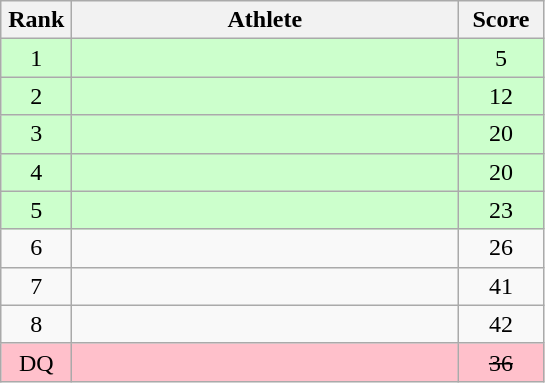<table class=wikitable style="text-align:center">
<tr>
<th width=40>Rank</th>
<th width=250>Athlete</th>
<th width=50>Score</th>
</tr>
<tr bgcolor="ccffcc">
<td>1</td>
<td align=left></td>
<td>5</td>
</tr>
<tr bgcolor="ccffcc">
<td>2</td>
<td align=left></td>
<td>12</td>
</tr>
<tr bgcolor="ccffcc">
<td>3</td>
<td align=left></td>
<td>20</td>
</tr>
<tr bgcolor="ccffcc">
<td>4</td>
<td align=left></td>
<td>20</td>
</tr>
<tr bgcolor="ccffcc">
<td>5</td>
<td align=left></td>
<td>23</td>
</tr>
<tr>
<td>6</td>
<td align=left></td>
<td>26</td>
</tr>
<tr>
<td>7</td>
<td align=left></td>
<td>41</td>
</tr>
<tr>
<td>8</td>
<td align=left></td>
<td>42</td>
</tr>
<tr bgcolor=pink>
<td>DQ</td>
<td align=left></td>
<td><s>36</s></td>
</tr>
</table>
